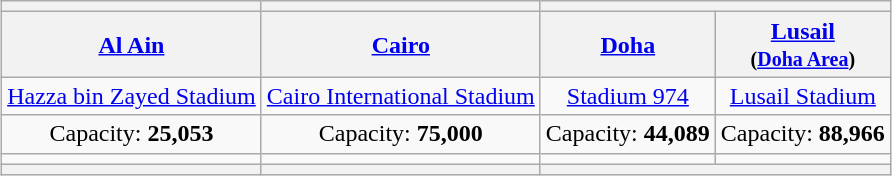<table class="wikitable" style="text-align:center;margin:1em auto;">
<tr>
<th></th>
<th></th>
<th colspan="2"></th>
</tr>
<tr>
<th><a href='#'>Al Ain</a></th>
<th><a href='#'>Cairo</a></th>
<th><a href='#'>Doha</a></th>
<th><a href='#'>Lusail</a><br> <small>(<a href='#'>Doha Area</a>)</small></th>
</tr>
<tr>
<td><a href='#'>Hazza bin Zayed Stadium</a></td>
<td><a href='#'>Cairo International Stadium</a></td>
<td><a href='#'>Stadium 974</a></td>
<td><a href='#'>Lusail Stadium</a></td>
</tr>
<tr>
<td>Capacity: <strong>25,053</strong></td>
<td>Capacity: <strong>75,000</strong></td>
<td>Capacity: <strong>44,089</strong></td>
<td>Capacity: <strong>88,966</strong></td>
</tr>
<tr>
<td></td>
<td></td>
<td></td>
<td></td>
</tr>
<tr>
<th></th>
<th></th>
<th colspan="2"></th>
</tr>
</table>
